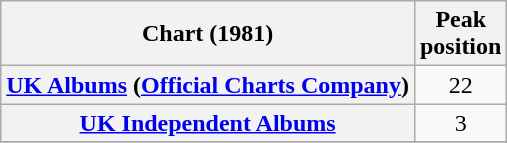<table class="wikitable sortable plainrowheaders" style="text-align:center">
<tr>
<th scope="col">Chart (1981)</th>
<th scope="col">Peak<br>position</th>
</tr>
<tr>
<th scope="row"><a href='#'>UK Albums</a> (<a href='#'>Official Charts Company</a>)</th>
<td>22</td>
</tr>
<tr>
<th scope="row"><a href='#'>UK Independent Albums</a></th>
<td>3</td>
</tr>
<tr>
</tr>
</table>
